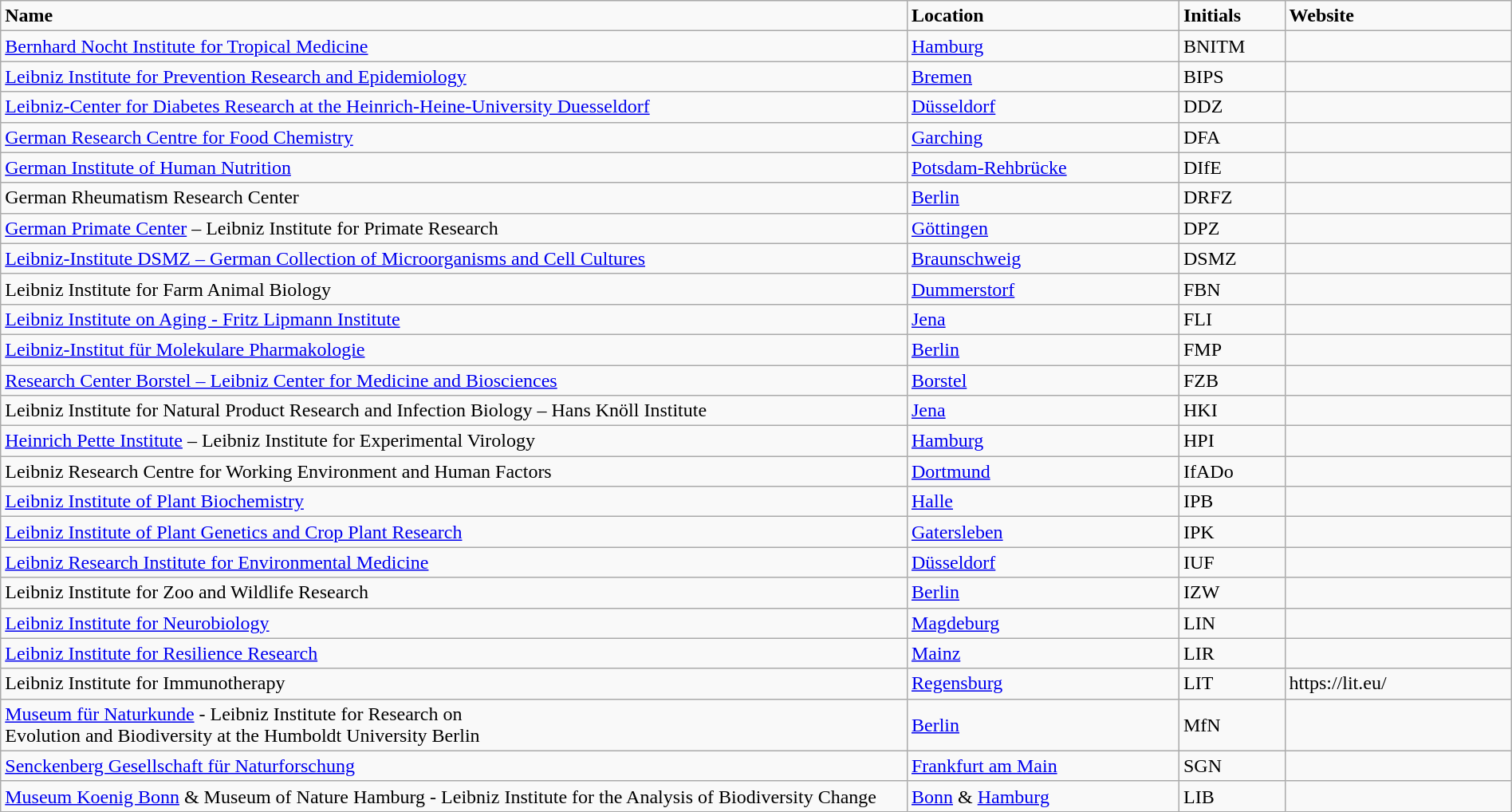<table class="wikitable" style="width:100%;">
<tr class="hintergrundfarbe8">
<td style="width:60%;"><strong>Name</strong></td>
<td style="width:18%;"><strong>Location</strong></td>
<td style="width:7%;"><strong>Initials</strong></td>
<td style="width:15%;"><strong>Website</strong></td>
</tr>
<tr>
<td><a href='#'>Bernhard Nocht Institute for Tropical Medicine</a></td>
<td><a href='#'>Hamburg</a></td>
<td>BNITM</td>
<td></td>
</tr>
<tr>
<td><a href='#'>Leibniz Institute for Prevention Research and Epidemiology</a></td>
<td><a href='#'>Bremen</a></td>
<td>BIPS</td>
<td></td>
</tr>
<tr>
<td><a href='#'>Leibniz-Center for Diabetes Research at the Heinrich-Heine-University Duesseldorf</a></td>
<td><a href='#'>Düsseldorf</a></td>
<td>DDZ</td>
<td></td>
</tr>
<tr>
<td><a href='#'>German Research Centre for Food Chemistry</a></td>
<td><a href='#'>Garching</a></td>
<td>DFA</td>
<td></td>
</tr>
<tr>
<td><a href='#'>German Institute of Human Nutrition</a></td>
<td><a href='#'>Potsdam-Rehbrücke</a></td>
<td>DIfE</td>
<td></td>
</tr>
<tr>
<td>German Rheumatism Research Center</td>
<td><a href='#'>Berlin</a></td>
<td>DRFZ</td>
<td></td>
</tr>
<tr>
<td><a href='#'>German Primate Center</a> – Leibniz Institute for Primate Research</td>
<td><a href='#'>Göttingen</a></td>
<td>DPZ</td>
<td></td>
</tr>
<tr>
<td><a href='#'>Leibniz-Institute DSMZ – German Collection of Microorganisms and Cell Cultures</a></td>
<td><a href='#'>Braunschweig</a></td>
<td>DSMZ</td>
<td></td>
</tr>
<tr>
<td>Leibniz Institute for Farm Animal Biology</td>
<td><a href='#'>Dummerstorf</a></td>
<td>FBN</td>
<td></td>
</tr>
<tr>
<td><a href='#'>Leibniz Institute on Aging - Fritz Lipmann Institute</a></td>
<td><a href='#'>Jena</a></td>
<td>FLI</td>
<td></td>
</tr>
<tr>
<td><a href='#'>Leibniz-Institut für Molekulare Pharmakologie</a></td>
<td><a href='#'>Berlin</a></td>
<td>FMP</td>
<td></td>
</tr>
<tr>
<td><a href='#'>Research Center Borstel – Leibniz Center for Medicine and Biosciences</a></td>
<td><a href='#'>Borstel</a></td>
<td>FZB</td>
<td></td>
</tr>
<tr>
<td>Leibniz Institute for Natural Product Research and Infection Biology – Hans Knöll Institute</td>
<td><a href='#'>Jena</a></td>
<td>HKI</td>
<td></td>
</tr>
<tr>
<td><a href='#'>Heinrich Pette Institute</a> – Leibniz Institute for Experimental Virology</td>
<td><a href='#'>Hamburg</a></td>
<td>HPI</td>
<td></td>
</tr>
<tr>
<td>Leibniz Research Centre for Working Environment and Human Factors</td>
<td><a href='#'>Dortmund</a></td>
<td>IfADo</td>
<td></td>
</tr>
<tr>
<td><a href='#'>Leibniz Institute of Plant Biochemistry</a></td>
<td><a href='#'>Halle</a></td>
<td>IPB</td>
<td></td>
</tr>
<tr>
<td><a href='#'>Leibniz Institute of Plant Genetics and Crop Plant Research</a></td>
<td><a href='#'>Gatersleben</a></td>
<td>IPK</td>
<td></td>
</tr>
<tr>
<td><a href='#'>Leibniz Research Institute for Environmental Medicine</a></td>
<td><a href='#'>Düsseldorf</a></td>
<td>IUF</td>
<td></td>
</tr>
<tr>
<td>Leibniz Institute for Zoo and Wildlife Research</td>
<td><a href='#'>Berlin</a></td>
<td>IZW</td>
<td></td>
</tr>
<tr>
<td><a href='#'>Leibniz Institute for Neurobiology</a></td>
<td><a href='#'>Magdeburg</a></td>
<td>LIN</td>
<td></td>
</tr>
<tr>
<td><a href='#'>Leibniz Institute for Resilience Research</a></td>
<td><a href='#'>Mainz</a></td>
<td>LIR</td>
<td></td>
</tr>
<tr>
<td>Leibniz Institute for Immunotherapy</td>
<td><a href='#'>Regensburg</a></td>
<td>LIT</td>
<td>https://lit.eu/</td>
</tr>
<tr>
<td><a href='#'>Museum für Naturkunde</a> - Leibniz Institute for Research on<br>Evolution and Biodiversity at the Humboldt University Berlin</td>
<td><a href='#'>Berlin</a></td>
<td>MfN</td>
<td></td>
</tr>
<tr>
<td><a href='#'>Senckenberg Gesellschaft für Naturforschung</a></td>
<td><a href='#'>Frankfurt am Main</a></td>
<td>SGN</td>
<td></td>
</tr>
<tr>
<td><a href='#'>Museum Koenig Bonn</a> & Museum of Nature Hamburg - Leibniz Institute for the Analysis of Biodiversity Change</td>
<td><a href='#'>Bonn</a> & <a href='#'>Hamburg</a></td>
<td>LIB</td>
<td></td>
</tr>
</table>
